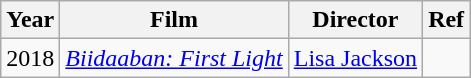<table class="wikitable">
<tr>
<th>Year</th>
<th>Film</th>
<th>Director</th>
<th>Ref</th>
</tr>
<tr>
<td>2018</td>
<td><em><a href='#'>Biidaaban: First Light</a></em></td>
<td><a href='#'>Lisa Jackson</a></td>
<td></td>
</tr>
</table>
